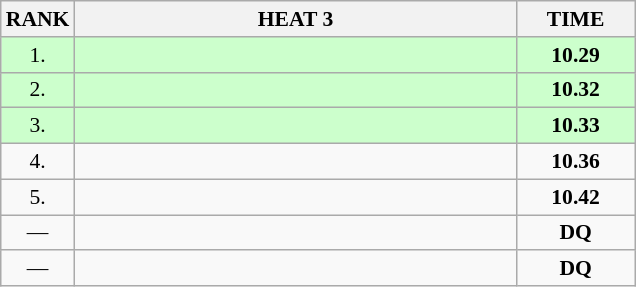<table class="wikitable" style="border-collapse: collapse; font-size: 90%;">
<tr>
<th>RANK</th>
<th style="width: 20em">HEAT 3</th>
<th style="width: 5em">TIME</th>
</tr>
<tr style="background:#ccffcc;">
<td align="center">1.</td>
<td></td>
<td align="center"><strong>10.29</strong></td>
</tr>
<tr style="background:#ccffcc;">
<td align="center">2.</td>
<td></td>
<td align="center"><strong>10.32</strong></td>
</tr>
<tr style="background:#ccffcc;">
<td align="center">3.</td>
<td></td>
<td align="center"><strong>10.33</strong></td>
</tr>
<tr>
<td align="center">4.</td>
<td></td>
<td align="center"><strong>10.36</strong></td>
</tr>
<tr>
<td align="center">5.</td>
<td></td>
<td align="center"><strong>10.42</strong></td>
</tr>
<tr>
<td align="center">—</td>
<td></td>
<td align="center"><strong>DQ</strong></td>
</tr>
<tr>
<td align="center">—</td>
<td></td>
<td align="center"><strong>DQ</strong></td>
</tr>
</table>
